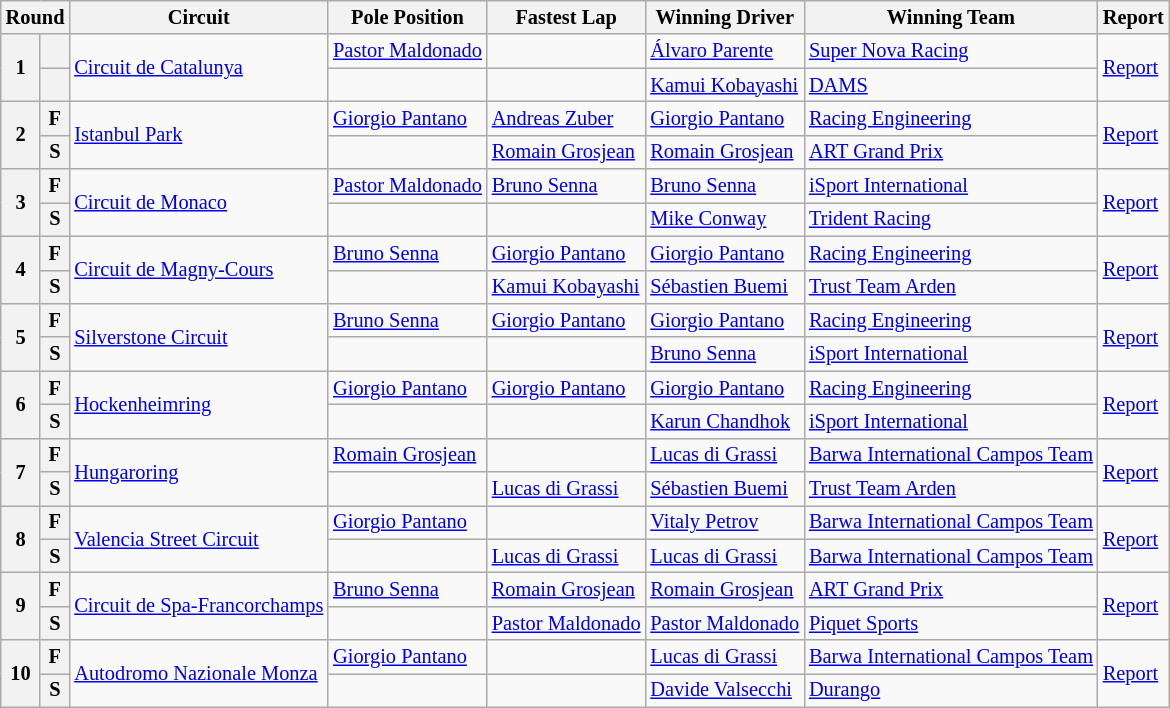<table class="wikitable" style="font-size: 85%;">
<tr>
<th colspan=2>Round</th>
<th>Circuit</th>
<th>Pole Position</th>
<th>Fastest Lap</th>
<th>Winning Driver</th>
<th>Winning Team</th>
<th>Report</th>
</tr>
<tr>
<th rowspan=2>1</th>
<th></th>
<td rowspan=2> <a href='#'>Circuit de Catalunya</a></td>
<td> <a href='#'>Pastor Maldonado</a></td>
<td> </td>
<td> <a href='#'>Álvaro Parente</a></td>
<td> <a href='#'>Super Nova Racing</a></td>
<td rowspan=2><a href='#'>Report</a></td>
</tr>
<tr>
<th></th>
<td></td>
<td> </td>
<td> <a href='#'>Kamui Kobayashi</a></td>
<td> <a href='#'>DAMS</a></td>
</tr>
<tr>
<th rowspan=2>2</th>
<th>F</th>
<td rowspan=2> <a href='#'>Istanbul Park</a></td>
<td> <a href='#'>Giorgio Pantano</a></td>
<td> <a href='#'>Andreas Zuber</a></td>
<td> <a href='#'>Giorgio Pantano</a></td>
<td> <a href='#'>Racing Engineering</a></td>
<td rowspan=2><a href='#'>Report</a></td>
</tr>
<tr>
<th>S</th>
<td></td>
<td> <a href='#'>Romain Grosjean</a></td>
<td> <a href='#'>Romain Grosjean</a></td>
<td> <a href='#'>ART Grand Prix</a></td>
</tr>
<tr>
<th rowspan=2>3</th>
<th>F</th>
<td rowspan=2> <a href='#'>Circuit de Monaco</a></td>
<td nowrap> <a href='#'>Pastor Maldonado</a></td>
<td> <a href='#'>Bruno Senna</a></td>
<td> <a href='#'>Bruno Senna</a></td>
<td> <a href='#'>iSport International</a></td>
<td rowspan=2><a href='#'>Report</a></td>
</tr>
<tr>
<th>S</th>
<td></td>
<td> </td>
<td> <a href='#'>Mike Conway</a></td>
<td> <a href='#'>Trident Racing</a></td>
</tr>
<tr>
<th rowspan=2>4</th>
<th>F</th>
<td rowspan=2> <a href='#'>Circuit de Magny-Cours</a></td>
<td> <a href='#'>Bruno Senna</a></td>
<td> <a href='#'>Giorgio Pantano</a></td>
<td> <a href='#'>Giorgio Pantano</a></td>
<td> <a href='#'>Racing Engineering</a></td>
<td rowspan=2><a href='#'>Report</a></td>
</tr>
<tr>
<th>S</th>
<td></td>
<td> <a href='#'>Kamui Kobayashi</a></td>
<td> <a href='#'>Sébastien Buemi</a></td>
<td> <a href='#'>Trust Team Arden</a></td>
</tr>
<tr>
<th rowspan=2>5</th>
<th>F</th>
<td rowspan=2> <a href='#'>Silverstone Circuit</a></td>
<td> <a href='#'>Bruno Senna</a></td>
<td> <a href='#'>Giorgio Pantano</a></td>
<td> <a href='#'>Giorgio Pantano</a></td>
<td> <a href='#'>Racing Engineering</a></td>
<td rowspan=2><a href='#'>Report</a></td>
</tr>
<tr>
<th>S</th>
<td></td>
<td> </td>
<td> <a href='#'>Bruno Senna</a></td>
<td> <a href='#'>iSport International</a></td>
</tr>
<tr>
<th rowspan=2>6</th>
<th>F</th>
<td rowspan=2> <a href='#'>Hockenheimring</a></td>
<td> <a href='#'>Giorgio Pantano</a></td>
<td> <a href='#'>Giorgio Pantano</a></td>
<td> <a href='#'>Giorgio Pantano</a></td>
<td> <a href='#'>Racing Engineering</a></td>
<td rowspan=2><a href='#'>Report</a></td>
</tr>
<tr>
<th>S</th>
<td></td>
<td> </td>
<td> <a href='#'>Karun Chandhok</a></td>
<td> <a href='#'>iSport International</a></td>
</tr>
<tr>
<th rowspan=2>7</th>
<th>F</th>
<td rowspan=2> <a href='#'>Hungaroring</a></td>
<td> <a href='#'>Romain Grosjean</a></td>
<td> </td>
<td> <a href='#'>Lucas di Grassi</a></td>
<td> <a href='#'>Barwa International Campos Team</a></td>
<td rowspan=2><a href='#'>Report</a></td>
</tr>
<tr>
<th>S</th>
<td></td>
<td> <a href='#'>Lucas di Grassi</a></td>
<td> <a href='#'>Sébastien Buemi</a></td>
<td> <a href='#'>Trust Team Arden</a></td>
</tr>
<tr>
<th rowspan=2>8</th>
<th>F</th>
<td rowspan=2> <a href='#'>Valencia Street Circuit</a></td>
<td> <a href='#'>Giorgio Pantano</a></td>
<td> </td>
<td> <a href='#'>Vitaly Petrov</a></td>
<td> <a href='#'>Barwa International Campos Team</a></td>
<td rowspan=2><a href='#'>Report</a></td>
</tr>
<tr>
<th>S</th>
<td></td>
<td> <a href='#'>Lucas di Grassi</a></td>
<td> <a href='#'>Lucas di Grassi</a></td>
<td> <a href='#'>Barwa International Campos Team</a></td>
</tr>
<tr>
<th rowspan=2>9</th>
<th>F</th>
<td rowspan=2 nowrap> <a href='#'>Circuit de Spa-Francorchamps</a></td>
<td> <a href='#'>Bruno Senna</a></td>
<td> <a href='#'>Romain Grosjean</a></td>
<td> <a href='#'>Romain Grosjean</a></td>
<td> <a href='#'>ART Grand Prix</a></td>
<td rowspan=2><a href='#'>Report</a></td>
</tr>
<tr>
<th>S</th>
<td></td>
<td nowrap> <a href='#'>Pastor Maldonado</a></td>
<td nowrap> <a href='#'>Pastor Maldonado</a></td>
<td> <a href='#'>Piquet Sports</a></td>
</tr>
<tr>
<th rowspan=2>10</th>
<th>F</th>
<td rowspan=2> <a href='#'>Autodromo Nazionale Monza</a></td>
<td> <a href='#'>Giorgio Pantano</a></td>
<td> </td>
<td> <a href='#'>Lucas di Grassi</a></td>
<td nowrap> <a href='#'>Barwa International Campos Team</a></td>
<td rowspan=2><a href='#'>Report</a></td>
</tr>
<tr>
<th>S</th>
<td></td>
<td> </td>
<td> <a href='#'>Davide Valsecchi</a></td>
<td> <a href='#'>Durango</a></td>
</tr>
</table>
